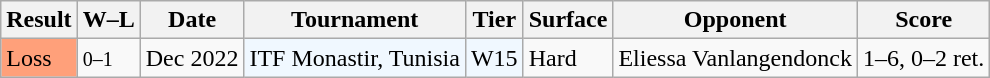<table class="wikitable">
<tr>
<th>Result</th>
<th class="unsortable">W–L</th>
<th>Date</th>
<th>Tournament</th>
<th>Tier</th>
<th>Surface</th>
<th>Opponent</th>
<th class="unsortable">Score</th>
</tr>
<tr>
<td bgcolor=ffa07a>Loss</td>
<td><small>0–1</small></td>
<td>Dec 2022</td>
<td style="background:#f0f8ff;">ITF Monastir, Tunisia</td>
<td style="background:#f0f8ff;">W15</td>
<td>Hard</td>
<td> Eliessa Vanlangendonck</td>
<td>1–6, 0–2 ret.</td>
</tr>
</table>
